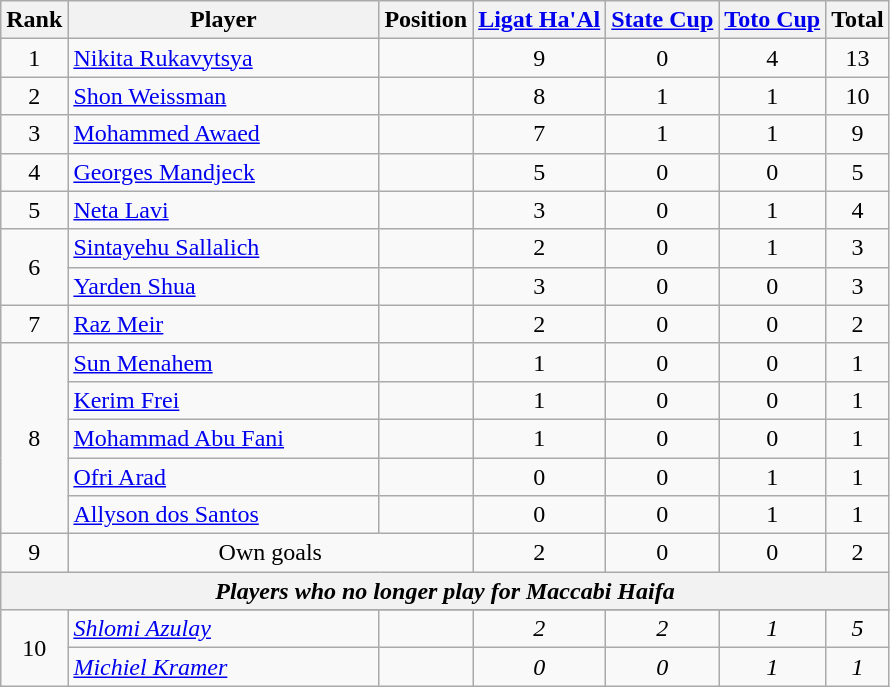<table class="wikitable">
<tr>
<th>Rank</th>
<th style="width:200px;">Player</th>
<th>Position</th>
<th><a href='#'>Ligat Ha'Al</a></th>
<th><a href='#'>State Cup</a></th>
<th><a href='#'>Toto Cup</a></th>
<th>Total</th>
</tr>
<tr>
<td align=center>1</td>
<td> <a href='#'>Nikita Rukavytsya</a></td>
<td align=center></td>
<td align=center>9</td>
<td align=center>0</td>
<td align=center>4</td>
<td align=center>13</td>
</tr>
<tr>
<td align=center>2</td>
<td> <a href='#'>Shon Weissman</a></td>
<td align=center></td>
<td align=center>8</td>
<td align=center>1</td>
<td align=center>1</td>
<td align=center>10</td>
</tr>
<tr>
<td align=center>3</td>
<td> <a href='#'>Mohammed Awaed</a></td>
<td align=center></td>
<td align=center>7</td>
<td align=center>1</td>
<td align=center>1</td>
<td align=center>9</td>
</tr>
<tr>
<td align=center>4</td>
<td> <a href='#'>Georges Mandjeck</a></td>
<td align=center></td>
<td align=center>5</td>
<td align=center>0</td>
<td align=center>0</td>
<td align=center>5</td>
</tr>
<tr>
<td align=center>5</td>
<td> <a href='#'>Neta Lavi</a></td>
<td align=center></td>
<td align=center>3</td>
<td align=center>0</td>
<td align=center>1</td>
<td align=center>4</td>
</tr>
<tr>
<td align=center rowspan=2>6</td>
<td> <a href='#'>Sintayehu Sallalich</a></td>
<td align=center></td>
<td align=center>2</td>
<td align=center>0</td>
<td align=center>1</td>
<td align=center>3</td>
</tr>
<tr>
<td> <a href='#'>Yarden Shua</a></td>
<td align=center></td>
<td align=center>3</td>
<td align=center>0</td>
<td align=center>0</td>
<td align=center>3</td>
</tr>
<tr>
<td align=center>7</td>
<td> <a href='#'>Raz Meir</a></td>
<td align=center></td>
<td align=center>2</td>
<td align=center>0</td>
<td align=center>0</td>
<td align=center>2</td>
</tr>
<tr>
<td align=center rowspan=5>8</td>
<td> <a href='#'>Sun Menahem</a></td>
<td align=center></td>
<td align=center>1</td>
<td align=center>0</td>
<td align=center>0</td>
<td align=center>1</td>
</tr>
<tr>
<td> <a href='#'>Kerim Frei</a></td>
<td align=center></td>
<td align=center>1</td>
<td align=center>0</td>
<td align=center>0</td>
<td align=center>1</td>
</tr>
<tr>
<td> <a href='#'>Mohammad Abu Fani</a></td>
<td align=center></td>
<td align=center>1</td>
<td align=center>0</td>
<td align=center>0</td>
<td align=center>1</td>
</tr>
<tr>
<td> <a href='#'>Ofri Arad</a></td>
<td align=center></td>
<td align=center>0</td>
<td align=center>0</td>
<td align=center>1</td>
<td align=center>1</td>
</tr>
<tr>
<td> <a href='#'>Allyson dos Santos</a></td>
<td align=center></td>
<td align=center>0</td>
<td align=center>0</td>
<td align=center>1</td>
<td align=center>1</td>
</tr>
<tr>
<td align=center>9</td>
<td align=center colspan=2>Own goals</td>
<td align=center>2</td>
<td align=center>0</td>
<td align=center>0</td>
<td align=center>2</td>
</tr>
<tr>
<th colspan=34><em>Players who no longer play for Maccabi Haifa</em></th>
</tr>
<tr>
<td align=center rowspan=6>10</td>
</tr>
<tr>
<td> <em><a href='#'>Shlomi Azulay</a></em></td>
<td align=center></td>
<td align=center><em>2</em></td>
<td align=center><em>2</em></td>
<td align=center><em>1</em></td>
<td align=center><em>5</em></td>
</tr>
<tr>
<td> <em><a href='#'>Michiel Kramer</a></em></td>
<td align=center><em></em></td>
<td align=center><em>0</em></td>
<td align=center><em>0</em></td>
<td align=center><em>1</em></td>
<td align=center><em>1</em></td>
</tr>
</table>
